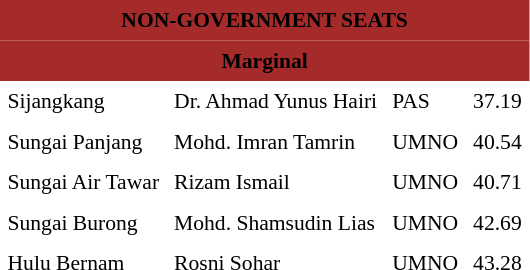<table class="toccolours" cellpadding="5" cellspacing="0" style="float:left; margin-right:.5em; margin-top:.4em; font-size:90%;">
<tr>
<td colspan="4"  style="text-align:center; background:brown;"><span><strong>NON-GOVERNMENT SEATS</strong></span></td>
</tr>
<tr>
<td colspan="4"  style="text-align:center; background:brown;"><span><strong>Marginal</strong></span></td>
</tr>
<tr>
<td>Sijangkang</td>
<td>Dr. Ahmad Yunus Hairi</td>
<td>PAS</td>
<td style="text-align:center;">37.19</td>
</tr>
<tr>
<td>Sungai Panjang</td>
<td>Mohd. Imran Tamrin</td>
<td>UMNO</td>
<td style="text-align:center;">40.54</td>
</tr>
<tr>
<td>Sungai Air Tawar</td>
<td>Rizam Ismail</td>
<td>UMNO</td>
<td style="text-align:center;">40.71</td>
</tr>
<tr>
<td>Sungai Burong</td>
<td>Mohd. Shamsudin Lias</td>
<td>UMNO</td>
<td style="text-align:center;">42.69</td>
</tr>
<tr>
<td>Hulu Bernam</td>
<td>Rosni Sohar</td>
<td>UMNO</td>
<td style="text-align:center;">43.28</td>
</tr>
</table>
